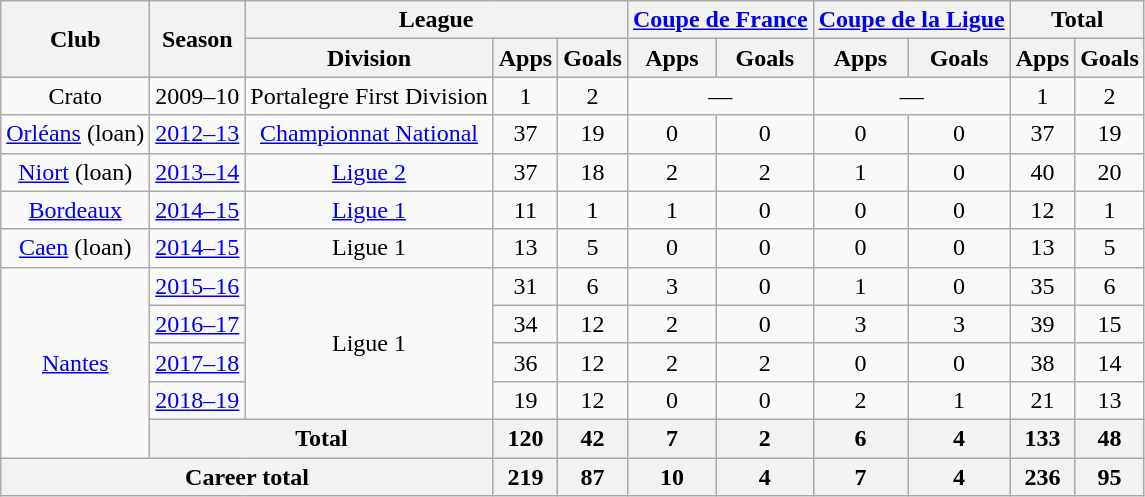<table class="wikitable" style="text-align:center">
<tr>
<th rowspan="2">Club</th>
<th rowspan="2">Season</th>
<th colspan="3">League</th>
<th colspan="2"><a href='#'>Coupe de France</a></th>
<th colspan="2"><a href='#'>Coupe de la Ligue</a></th>
<th colspan="2">Total</th>
</tr>
<tr>
<th>Division</th>
<th>Apps</th>
<th>Goals</th>
<th>Apps</th>
<th>Goals</th>
<th>Apps</th>
<th>Goals</th>
<th>Apps</th>
<th>Goals</th>
</tr>
<tr>
<td>Crato</td>
<td>2009–10</td>
<td>Portalegre First Division</td>
<td>1</td>
<td>2</td>
<td colspan="2">—</td>
<td colspan="2">—</td>
<td>1</td>
<td>2</td>
</tr>
<tr>
<td><a href='#'>Orléans</a> (loan)</td>
<td><a href='#'>2012–13</a></td>
<td><a href='#'>Championnat National</a></td>
<td>37</td>
<td>19</td>
<td>0</td>
<td>0</td>
<td>0</td>
<td>0</td>
<td>37</td>
<td>19</td>
</tr>
<tr>
<td><a href='#'>Niort</a> (loan)</td>
<td><a href='#'>2013–14</a></td>
<td><a href='#'>Ligue 2</a></td>
<td>37</td>
<td>18</td>
<td>2</td>
<td>2</td>
<td>1</td>
<td>0</td>
<td>40</td>
<td>20</td>
</tr>
<tr>
<td><a href='#'>Bordeaux</a></td>
<td><a href='#'>2014–15</a></td>
<td><a href='#'>Ligue 1</a></td>
<td>11</td>
<td>1</td>
<td>1</td>
<td>0</td>
<td>0</td>
<td>0</td>
<td>12</td>
<td>1</td>
</tr>
<tr>
<td><a href='#'>Caen</a> (loan)</td>
<td><a href='#'>2014–15</a></td>
<td>Ligue 1</td>
<td>13</td>
<td>5</td>
<td>0</td>
<td>0</td>
<td>0</td>
<td>0</td>
<td>13</td>
<td>5</td>
</tr>
<tr>
<td rowspan="5"><a href='#'>Nantes</a></td>
<td><a href='#'>2015–16</a></td>
<td rowspan="4">Ligue 1</td>
<td>31</td>
<td>6</td>
<td>3</td>
<td>0</td>
<td>1</td>
<td>0</td>
<td>35</td>
<td>6</td>
</tr>
<tr>
<td><a href='#'>2016–17</a></td>
<td>34</td>
<td>12</td>
<td>2</td>
<td>0</td>
<td>3</td>
<td>3</td>
<td>39</td>
<td>15</td>
</tr>
<tr>
<td><a href='#'>2017–18</a></td>
<td>36</td>
<td>12</td>
<td>2</td>
<td>2</td>
<td>0</td>
<td>0</td>
<td>38</td>
<td>14</td>
</tr>
<tr>
<td><a href='#'>2018–19</a></td>
<td>19</td>
<td>12</td>
<td>0</td>
<td>0</td>
<td>2</td>
<td>1</td>
<td>21</td>
<td>13</td>
</tr>
<tr>
<th colspan="2">Total</th>
<th>120</th>
<th>42</th>
<th>7</th>
<th>2</th>
<th>6</th>
<th>4</th>
<th>133</th>
<th>48</th>
</tr>
<tr>
<th colspan="3">Career total</th>
<th>219</th>
<th>87</th>
<th>10</th>
<th>4</th>
<th>7</th>
<th>4</th>
<th>236</th>
<th>95</th>
</tr>
</table>
